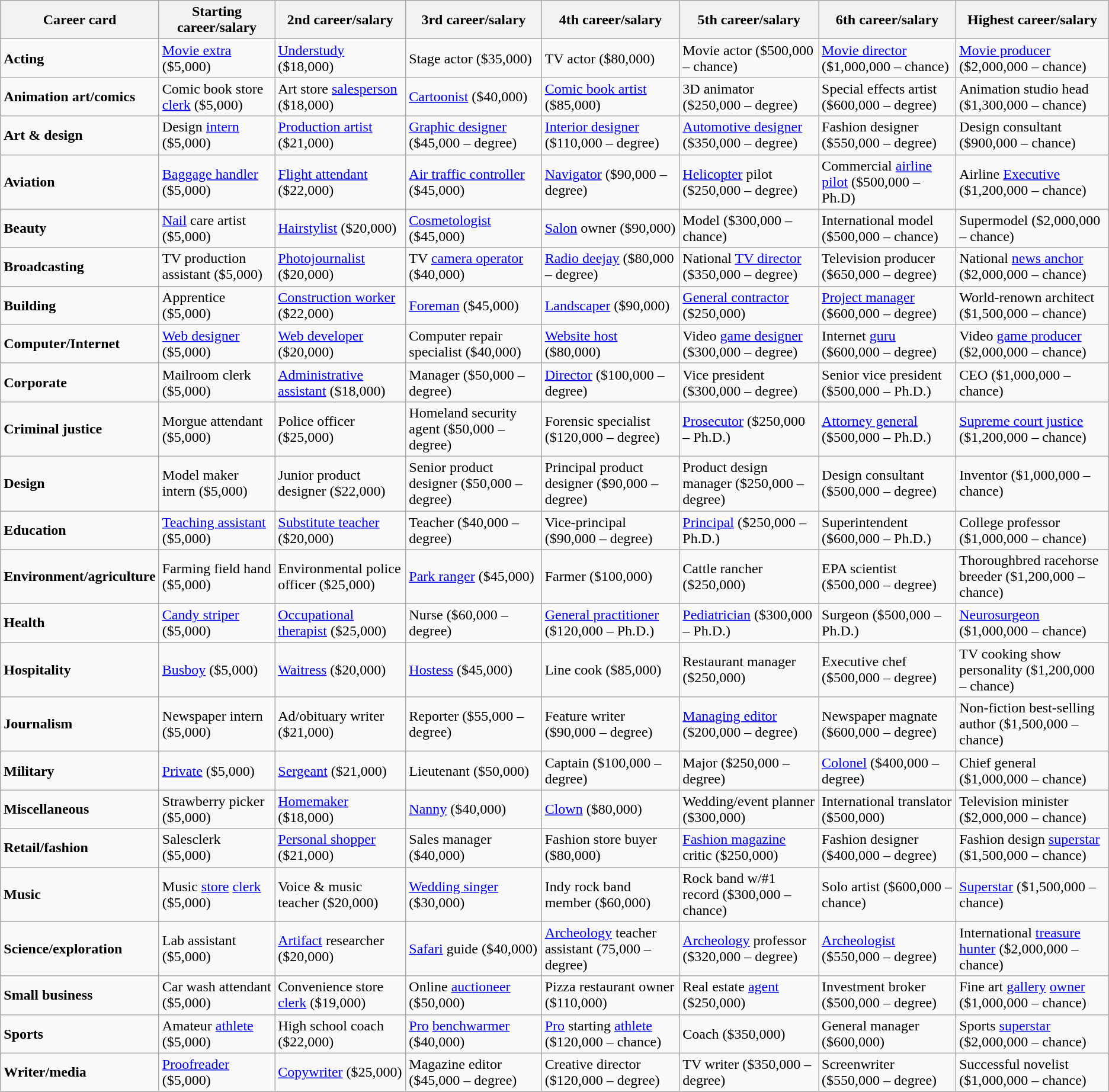<table class="wikitable">
<tr>
<th>Career card</th>
<th>Starting career/salary</th>
<th>2nd career/salary</th>
<th>3rd career/salary</th>
<th>4th career/salary</th>
<th>5th career/salary</th>
<th>6th career/salary</th>
<th>Highest career/salary</th>
</tr>
<tr>
<td><strong>Acting</strong></td>
<td><a href='#'>Movie extra</a> ($5,000)</td>
<td><a href='#'>Understudy</a> ($18,000)</td>
<td>Stage actor ($35,000)</td>
<td>TV actor ($80,000)</td>
<td>Movie actor ($500,000 – chance)</td>
<td><a href='#'>Movie director</a> ($1,000,000 – chance)</td>
<td><a href='#'>Movie producer</a> ($2,000,000 – chance)</td>
</tr>
<tr>
<td><strong>Animation art/comics</strong></td>
<td>Comic book store <a href='#'>clerk</a> ($5,000)</td>
<td>Art store <a href='#'>salesperson</a> ($18,000)</td>
<td><a href='#'>Cartoonist</a> ($40,000)</td>
<td><a href='#'>Comic book artist</a> ($85,000)</td>
<td>3D animator ($250,000 – degree)</td>
<td>Special effects artist ($600,000 – degree)</td>
<td>Animation studio head ($1,300,000 – chance)</td>
</tr>
<tr>
<td><strong>Art & design</strong></td>
<td>Design <a href='#'>intern</a> ($5,000)</td>
<td><a href='#'>Production artist</a> ($21,000)</td>
<td><a href='#'>Graphic designer</a> ($45,000 – degree)</td>
<td><a href='#'>Interior designer</a> ($110,000 – degree)</td>
<td><a href='#'>Automotive designer</a> ($350,000 – degree)</td>
<td>Fashion designer ($550,000 – degree)</td>
<td>Design consultant ($900,000 – chance)</td>
</tr>
<tr>
<td><strong>Aviation</strong></td>
<td><a href='#'>Baggage handler</a> ($5,000)</td>
<td><a href='#'>Flight attendant</a> ($22,000)</td>
<td><a href='#'>Air traffic controller</a> ($45,000)</td>
<td><a href='#'>Navigator</a> ($90,000 – degree)</td>
<td><a href='#'>Helicopter</a> pilot ($250,000 – degree)</td>
<td>Commercial <a href='#'>airline pilot</a> ($500,000 – Ph.D)</td>
<td>Airline <a href='#'>Executive</a> ($1,200,000 – chance)</td>
</tr>
<tr>
<td><strong>Beauty</strong></td>
<td><a href='#'>Nail</a> care artist ($5,000)</td>
<td><a href='#'>Hairstylist</a> ($20,000)</td>
<td><a href='#'>Cosmetologist</a> ($45,000)</td>
<td><a href='#'>Salon</a> owner ($90,000)</td>
<td>Model ($300,000 – chance)</td>
<td>International model ($500,000 – chance)</td>
<td>Supermodel ($2,000,000 – chance)</td>
</tr>
<tr>
<td><strong>Broadcasting</strong></td>
<td>TV production assistant ($5,000)</td>
<td><a href='#'>Photojournalist</a> ($20,000)</td>
<td>TV <a href='#'>camera operator</a> ($40,000)</td>
<td><a href='#'>Radio deejay</a> ($80,000 – degree)</td>
<td>National <a href='#'>TV director</a> ($350,000 – degree)</td>
<td>Television producer ($650,000 – degree)</td>
<td>National <a href='#'>news anchor</a> ($2,000,000 – chance)</td>
</tr>
<tr>
<td><strong>Building</strong></td>
<td>Apprentice ($5,000)</td>
<td><a href='#'>Construction worker</a> ($22,000)</td>
<td><a href='#'>Foreman</a> ($45,000)</td>
<td><a href='#'>Landscaper</a> ($90,000)</td>
<td><a href='#'>General contractor</a> ($250,000)</td>
<td><a href='#'>Project manager</a> ($600,000 – degree)</td>
<td>World-renown architect ($1,500,000 – chance)</td>
</tr>
<tr>
<td><strong>Computer/Internet</strong></td>
<td><a href='#'>Web designer</a> ($5,000)</td>
<td><a href='#'>Web developer</a> ($20,000)</td>
<td>Computer repair specialist ($40,000)</td>
<td><a href='#'>Website host</a> ($80,000)</td>
<td>Video <a href='#'>game designer</a> ($300,000 – degree)</td>
<td>Internet <a href='#'>guru</a> ($600,000 – degree)</td>
<td>Video <a href='#'>game producer</a> ($2,000,000 – chance)</td>
</tr>
<tr>
<td><strong>Corporate</strong></td>
<td>Mailroom clerk ($5,000)</td>
<td><a href='#'>Administrative assistant</a> ($18,000)</td>
<td>Manager ($50,000 – degree)</td>
<td><a href='#'>Director</a> ($100,000 – degree)</td>
<td>Vice president ($300,000 – degree)</td>
<td>Senior vice president ($500,000 – Ph.D.)</td>
<td>CEO ($1,000,000 – chance)</td>
</tr>
<tr>
<td><strong>Criminal justice</strong></td>
<td>Morgue attendant ($5,000)</td>
<td>Police officer ($25,000)</td>
<td>Homeland security agent ($50,000 – degree)</td>
<td>Forensic specialist ($120,000 – degree)</td>
<td><a href='#'>Prosecutor</a> ($250,000 – Ph.D.)</td>
<td><a href='#'>Attorney general</a> ($500,000 – Ph.D.)</td>
<td><a href='#'>Supreme court justice</a> ($1,200,000 – chance)</td>
</tr>
<tr>
<td><strong>Design</strong></td>
<td>Model maker intern ($5,000)</td>
<td>Junior product designer ($22,000)</td>
<td>Senior product designer ($50,000 – degree)</td>
<td>Principal product designer ($90,000 – degree)</td>
<td>Product design manager ($250,000 – degree)</td>
<td>Design consultant ($500,000 – degree)</td>
<td>Inventor ($1,000,000 – chance)</td>
</tr>
<tr>
<td><strong>Education</strong></td>
<td><a href='#'>Teaching assistant</a> ($5,000)</td>
<td><a href='#'>Substitute teacher</a> ($20,000)</td>
<td>Teacher ($40,000 – degree)</td>
<td>Vice-principal ($90,000 – degree)</td>
<td><a href='#'>Principal</a> ($250,000 – Ph.D.)</td>
<td>Superintendent ($600,000 – Ph.D.)</td>
<td>College professor ($1,000,000 – chance)</td>
</tr>
<tr>
<td><strong>Environment/agriculture</strong></td>
<td>Farming field hand ($5,000)</td>
<td>Environmental police officer ($25,000)</td>
<td><a href='#'>Park ranger</a> ($45,000)</td>
<td>Farmer ($100,000)</td>
<td>Cattle rancher ($250,000)</td>
<td>EPA scientist ($500,000 – degree)</td>
<td>Thoroughbred racehorse breeder ($1,200,000 – chance)</td>
</tr>
<tr>
<td><strong>Health</strong></td>
<td><a href='#'>Candy striper</a> ($5,000)</td>
<td><a href='#'>Occupational therapist</a> ($25,000)</td>
<td>Nurse ($60,000 – degree)</td>
<td><a href='#'>General practitioner</a> ($120,000 – Ph.D.)</td>
<td><a href='#'>Pediatrician</a> ($300,000 – Ph.D.)</td>
<td>Surgeon ($500,000 – Ph.D.)</td>
<td><a href='#'>Neurosurgeon</a> ($1,000,000 – chance)</td>
</tr>
<tr>
<td><strong>Hospitality</strong></td>
<td><a href='#'>Busboy</a> ($5,000)</td>
<td><a href='#'>Waitress</a> ($20,000)</td>
<td><a href='#'>Hostess</a> ($45,000)</td>
<td>Line cook ($85,000)</td>
<td>Restaurant manager ($250,000)</td>
<td>Executive chef ($500,000 – degree)</td>
<td>TV cooking show personality ($1,200,000 – chance)</td>
</tr>
<tr>
<td><strong>Journalism</strong></td>
<td>Newspaper intern ($5,000)</td>
<td>Ad/obituary writer ($21,000)</td>
<td>Reporter ($55,000 – degree)</td>
<td>Feature writer ($90,000 – degree)</td>
<td><a href='#'>Managing editor</a> ($200,000 – degree)</td>
<td>Newspaper magnate ($600,000 – degree)</td>
<td>Non-fiction best-selling author ($1,500,000 – chance)</td>
</tr>
<tr>
<td><strong>Military</strong></td>
<td><a href='#'>Private</a> ($5,000)</td>
<td><a href='#'>Sergeant</a> ($21,000)</td>
<td>Lieutenant ($50,000)</td>
<td>Captain ($100,000 – degree)</td>
<td>Major ($250,000 – degree)</td>
<td><a href='#'>Colonel</a> ($400,000 – degree)</td>
<td>Chief general ($1,000,000 – chance)</td>
</tr>
<tr>
<td><strong>Miscellaneous</strong></td>
<td>Strawberry picker ($5,000)</td>
<td><a href='#'>Homemaker</a> ($18,000)</td>
<td><a href='#'>Nanny</a> ($40,000)</td>
<td><a href='#'>Clown</a> ($80,000)</td>
<td>Wedding/event planner ($300,000)</td>
<td>International translator ($500,000)</td>
<td>Television minister ($2,000,000 – chance)</td>
</tr>
<tr>
<td><strong>Retail/fashion</strong></td>
<td>Salesclerk ($5,000)</td>
<td><a href='#'>Personal shopper</a> ($21,000)</td>
<td>Sales manager ($40,000)</td>
<td>Fashion store buyer ($80,000)</td>
<td><a href='#'>Fashion magazine</a> critic ($250,000)</td>
<td>Fashion designer ($400,000 – degree)</td>
<td>Fashion design <a href='#'>superstar</a> ($1,500,000 – chance)</td>
</tr>
<tr>
<td><strong>Music</strong></td>
<td>Music <a href='#'>store</a> <a href='#'>clerk</a> ($5,000)</td>
<td>Voice & music teacher ($20,000)</td>
<td><a href='#'>Wedding singer</a> ($30,000)</td>
<td>Indy rock band member ($60,000)</td>
<td>Rock band w/#1 record ($300,000 – chance)</td>
<td>Solo artist ($600,000 – chance)</td>
<td><a href='#'>Superstar</a> ($1,500,000 – chance)</td>
</tr>
<tr>
<td><strong>Science/exploration</strong></td>
<td>Lab assistant ($5,000)</td>
<td><a href='#'>Artifact</a> researcher ($20,000)</td>
<td><a href='#'>Safari</a> guide ($40,000)</td>
<td><a href='#'>Archeology</a> teacher assistant (75,000 – degree)</td>
<td><a href='#'>Archeology</a> professor ($320,000 – degree)</td>
<td><a href='#'>Archeologist</a> ($550,000 – degree)</td>
<td>International <a href='#'>treasure hunter</a> ($2,000,000 – chance)</td>
</tr>
<tr>
<td><strong>Small business</strong></td>
<td>Car wash attendant ($5,000)</td>
<td>Convenience store <a href='#'>clerk</a> ($19,000)</td>
<td>Online <a href='#'>auctioneer</a> ($50,000)</td>
<td>Pizza restaurant owner ($110,000)</td>
<td>Real estate <a href='#'>agent</a> ($250,000)</td>
<td>Investment broker ($500,000 – degree)</td>
<td>Fine art <a href='#'>gallery</a> <a href='#'>owner</a> ($1,000,000 – chance)</td>
</tr>
<tr>
<td><strong>Sports</strong></td>
<td>Amateur <a href='#'>athlete</a> ($5,000)</td>
<td>High school coach ($22,000)</td>
<td><a href='#'>Pro</a> <a href='#'>benchwarmer</a> ($40,000)</td>
<td><a href='#'>Pro</a> starting <a href='#'>athlete</a> ($120,000 – chance)</td>
<td>Coach ($350,000)</td>
<td>General manager ($600,000)</td>
<td>Sports <a href='#'>superstar</a> ($2,000,000 – chance)</td>
</tr>
<tr>
<td><strong>Writer/media</strong></td>
<td><a href='#'>Proofreader</a> ($5,000)</td>
<td><a href='#'>Copywriter</a> ($25,000)</td>
<td>Magazine editor ($45,000 – degree)</td>
<td>Creative director ($120,000 – degree)</td>
<td>TV writer ($350,000 – degree)</td>
<td>Screenwriter ($550,000 – degree)</td>
<td>Successful novelist ($1,000,000 – chance)</td>
</tr>
<tr>
</tr>
</table>
